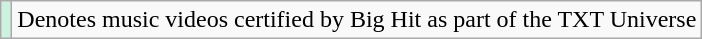<table class="wikitable">
<tr>
<td style="background-color:#CEF2E0"></td>
<td>Denotes music videos certified by Big Hit as part of the TXT Universe</td>
</tr>
</table>
